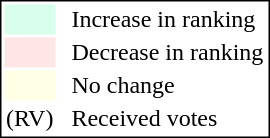<table style="border:1px solid black;">
<tr>
<td style="background:#D8FFEB; width:20px;"></td>
<td> </td>
<td>Increase in ranking</td>
</tr>
<tr>
<td style="background:#FFE6E6; width:20px;"></td>
<td> </td>
<td>Decrease in ranking</td>
</tr>
<tr>
<td style="background:#FFFFE6; width:20px;"></td>
<td> </td>
<td>No change</td>
</tr>
<tr>
<td>(RV)</td>
<td> </td>
<td>Received votes</td>
</tr>
</table>
